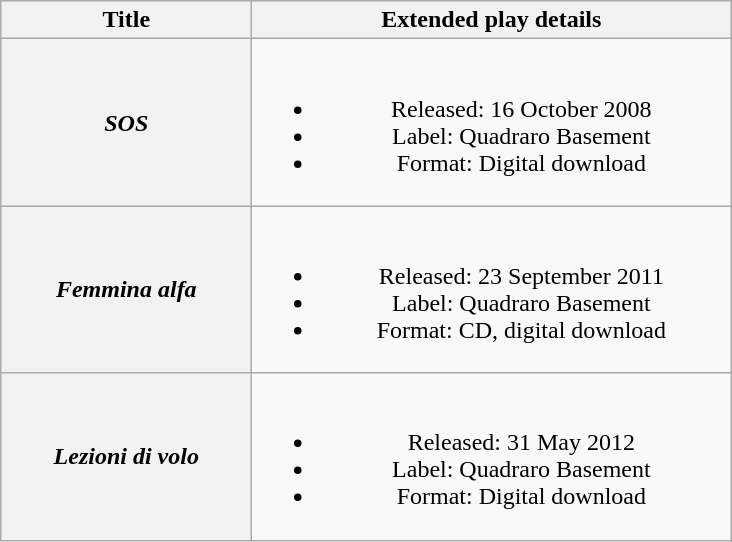<table class="wikitable plainrowheaders" style="text-align:center;">
<tr>
<th scope="col" style="width:10em;">Title</th>
<th scope="col" style="width:19.5em;">Extended play details</th>
</tr>
<tr>
<th scope="row"><em>SOS</em></th>
<td><br><ul><li>Released: 16 October 2008</li><li>Label: Quadraro Basement</li><li>Format: Digital download</li></ul></td>
</tr>
<tr>
<th scope="row"><em>Femmina alfa</em></th>
<td><br><ul><li>Released: 23 September 2011</li><li>Label: Quadraro Basement</li><li>Format: CD, digital download</li></ul></td>
</tr>
<tr>
<th scope="row"><em>Lezioni di volo</em></th>
<td><br><ul><li>Released: 31 May 2012</li><li>Label: Quadraro Basement</li><li>Format: Digital download</li></ul></td>
</tr>
</table>
